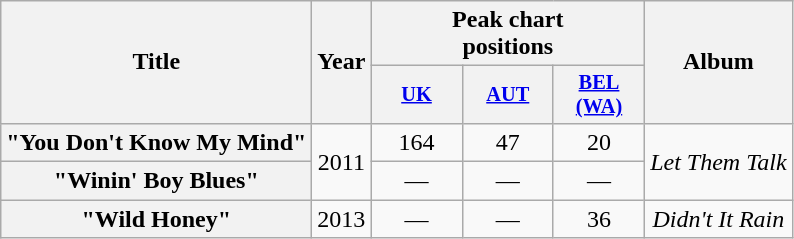<table class="wikitable plainrowheaders" style="text-align:center;">
<tr>
<th rowspan="2">Title</th>
<th rowspan="2">Year</th>
<th colspan="3">Peak chart<br>positions</th>
<th rowspan="2">Album</th>
</tr>
<tr>
<th style="width:4em;font-size:85%"><a href='#'>UK</a><br></th>
<th style="width:4em;font-size:85%"><a href='#'>AUT</a><br></th>
<th style="width:4em;font-size:85%"><a href='#'>BEL<br>(WA)</a><br></th>
</tr>
<tr>
<th scope="row">"You Don't Know My Mind"</th>
<td rowspan="2">2011</td>
<td>164</td>
<td>47</td>
<td>20</td>
<td rowspan="2"><em>Let Them Talk</em></td>
</tr>
<tr>
<th scope="row">"Winin' Boy Blues"</th>
<td>—</td>
<td>—</td>
<td>—</td>
</tr>
<tr>
<th scope="row">"Wild Honey"</th>
<td>2013</td>
<td>—</td>
<td>—</td>
<td>36</td>
<td><em>Didn't It Rain</em></td>
</tr>
</table>
